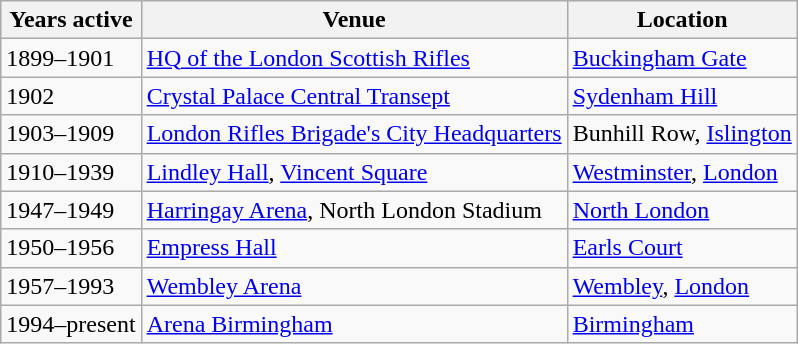<table class=wikitable>
<tr>
<th>Years active</th>
<th>Venue</th>
<th>Location</th>
</tr>
<tr>
<td>1899–1901</td>
<td><a href='#'>HQ of the London Scottish Rifles</a></td>
<td><a href='#'>Buckingham Gate</a></td>
</tr>
<tr>
<td>1902</td>
<td><a href='#'>Crystal Palace Central Transept</a></td>
<td><a href='#'>Sydenham Hill</a></td>
</tr>
<tr>
<td>1903–1909</td>
<td><a href='#'>London Rifles Brigade's City Headquarters</a></td>
<td>Bunhill Row, <a href='#'>Islington</a></td>
</tr>
<tr>
<td>1910–1939</td>
<td><a href='#'>Lindley Hall</a>, <a href='#'>Vincent Square</a></td>
<td><a href='#'>Westminster</a>, <a href='#'>London</a></td>
</tr>
<tr>
<td>1947–1949</td>
<td><a href='#'>Harringay Arena</a>, North London Stadium</td>
<td><a href='#'>North London</a></td>
</tr>
<tr>
<td>1950–1956</td>
<td><a href='#'>Empress Hall</a></td>
<td><a href='#'>Earls Court</a></td>
</tr>
<tr>
<td>1957–1993</td>
<td><a href='#'>Wembley Arena</a></td>
<td><a href='#'>Wembley</a>, <a href='#'>London</a></td>
</tr>
<tr>
<td>1994–present</td>
<td><a href='#'>Arena Birmingham</a></td>
<td><a href='#'>Birmingham</a></td>
</tr>
</table>
